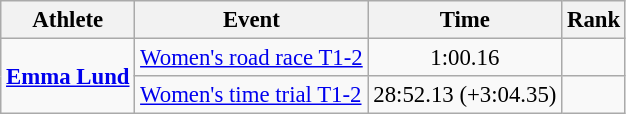<table class=wikitable style=font-size:95%;text-align:center>
<tr>
<th>Athlete</th>
<th>Event</th>
<th>Time</th>
<th>Rank</th>
</tr>
<tr align=center>
<td align=left rowspan=2><strong><a href='#'>Emma Lund</a></strong></td>
<td align=left><a href='#'>Women's road race T1-2</a></td>
<td>1:00.16</td>
<td></td>
</tr>
<tr align=center>
<td align=left><a href='#'>Women's time trial T1-2</a></td>
<td>28:52.13 (+3:04.35)</td>
<td></td>
</tr>
</table>
